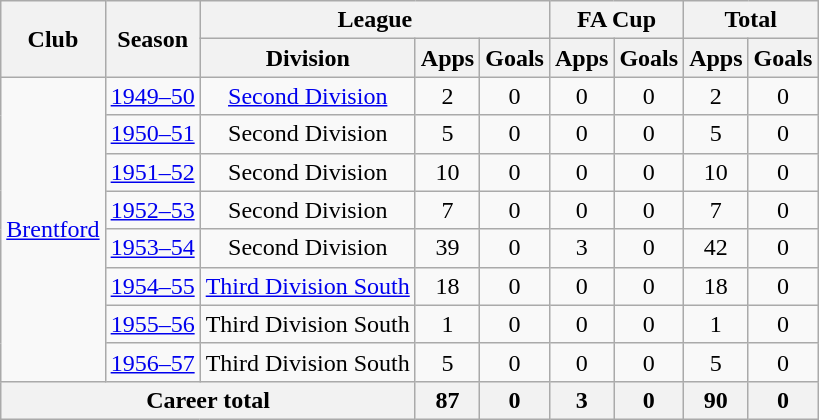<table class="wikitable" style="text-align: center;">
<tr>
<th rowspan="2">Club</th>
<th rowspan="2">Season</th>
<th colspan="3">League</th>
<th colspan="2">FA Cup</th>
<th colspan="2">Total</th>
</tr>
<tr>
<th>Division</th>
<th>Apps</th>
<th>Goals</th>
<th>Apps</th>
<th>Goals</th>
<th>Apps</th>
<th>Goals</th>
</tr>
<tr>
<td rowspan="8"><a href='#'>Brentford</a></td>
<td><a href='#'>1949–50</a></td>
<td><a href='#'>Second Division</a></td>
<td>2</td>
<td>0</td>
<td>0</td>
<td>0</td>
<td>2</td>
<td>0</td>
</tr>
<tr>
<td><a href='#'>1950–51</a></td>
<td>Second Division</td>
<td>5</td>
<td>0</td>
<td>0</td>
<td>0</td>
<td>5</td>
<td>0</td>
</tr>
<tr>
<td><a href='#'>1951–52</a></td>
<td>Second Division</td>
<td>10</td>
<td>0</td>
<td>0</td>
<td>0</td>
<td>10</td>
<td>0</td>
</tr>
<tr>
<td><a href='#'>1952–53</a></td>
<td>Second Division</td>
<td>7</td>
<td>0</td>
<td>0</td>
<td>0</td>
<td>7</td>
<td>0</td>
</tr>
<tr>
<td><a href='#'>1953–54</a></td>
<td>Second Division</td>
<td>39</td>
<td>0</td>
<td>3</td>
<td>0</td>
<td>42</td>
<td>0</td>
</tr>
<tr>
<td><a href='#'>1954–55</a></td>
<td><a href='#'>Third Division South</a></td>
<td>18</td>
<td>0</td>
<td>0</td>
<td>0</td>
<td>18</td>
<td>0</td>
</tr>
<tr>
<td><a href='#'>1955–56</a></td>
<td>Third Division South</td>
<td>1</td>
<td>0</td>
<td>0</td>
<td>0</td>
<td>1</td>
<td>0</td>
</tr>
<tr>
<td><a href='#'>1956–57</a></td>
<td>Third Division South</td>
<td>5</td>
<td>0</td>
<td>0</td>
<td>0</td>
<td>5</td>
<td>0</td>
</tr>
<tr>
<th colspan="3">Career total</th>
<th>87</th>
<th>0</th>
<th>3</th>
<th>0</th>
<th>90</th>
<th>0</th>
</tr>
</table>
